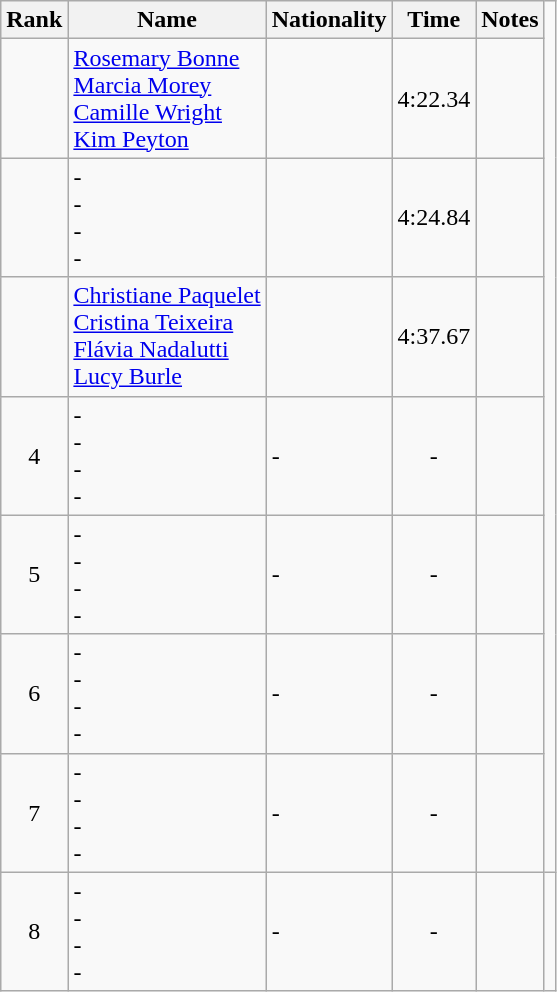<table class="wikitable sortable" style="text-align:center">
<tr>
<th>Rank</th>
<th>Name</th>
<th>Nationality</th>
<th>Time</th>
<th>Notes</th>
</tr>
<tr>
<td></td>
<td align=left><a href='#'>Rosemary Bonne</a> <br> <a href='#'>Marcia Morey</a> <br> <a href='#'>Camille Wright</a> <br> <a href='#'>Kim Peyton</a></td>
<td align=left></td>
<td>4:22.34</td>
<td></td>
</tr>
<tr>
<td></td>
<td align=left>- <br> - <br> - <br> -</td>
<td align=left></td>
<td>4:24.84</td>
<td></td>
</tr>
<tr>
<td></td>
<td align=left><a href='#'>Christiane Paquelet</a> <br> <a href='#'>Cristina Teixeira</a> <br> <a href='#'>Flávia Nadalutti</a> <br> <a href='#'>Lucy Burle</a></td>
<td align=left></td>
<td>4:37.67</td>
<td></td>
</tr>
<tr>
<td>4</td>
<td align=left>- <br> - <br> - <br> -</td>
<td align=left>-</td>
<td>-</td>
<td></td>
</tr>
<tr>
<td>5</td>
<td align=left>- <br> - <br> - <br> -</td>
<td align=left>-</td>
<td>-</td>
<td></td>
</tr>
<tr>
<td>6</td>
<td align=left>- <br> - <br> - <br> -</td>
<td align=left>-</td>
<td>-</td>
<td></td>
</tr>
<tr>
<td>7</td>
<td align=left>- <br> - <br> - <br> -</td>
<td align=left>-</td>
<td>-</td>
<td></td>
</tr>
<tr>
<td>8</td>
<td align=left>- <br> - <br> - <br> -</td>
<td align=left>-</td>
<td>-</td>
<td></td>
<td></td>
</tr>
</table>
